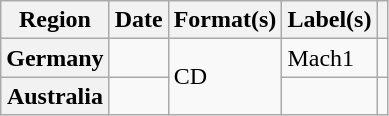<table class="wikitable plainrowheaders">
<tr>
<th scope="col">Region</th>
<th scope="col">Date</th>
<th scope="col">Format(s)</th>
<th scope="col">Label(s)</th>
<th scope="col"></th>
</tr>
<tr>
<th scope="row">Germany</th>
<td></td>
<td rowspan="2">CD</td>
<td>Mach1</td>
<td></td>
</tr>
<tr>
<th scope="row">Australia</th>
<td></td>
<td></td>
<td></td>
</tr>
</table>
